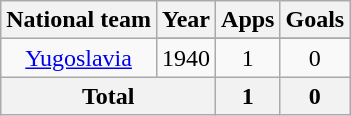<table class=wikitable style=text-align:center>
<tr>
<th>National team</th>
<th>Year</th>
<th>Apps</th>
<th>Goals</th>
</tr>
<tr>
<td rowspan="2"><a href='#'>Yugoslavia</a></td>
</tr>
<tr>
<td>1940</td>
<td>1</td>
<td>0</td>
</tr>
<tr>
<th colspan="2">Total</th>
<th>1</th>
<th>0</th>
</tr>
</table>
